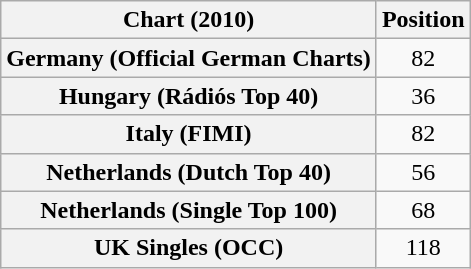<table class="wikitable sortable plainrowheaders" style="text-align:center;">
<tr>
<th>Chart (2010)</th>
<th>Position</th>
</tr>
<tr>
<th scope="row">Germany (Official German Charts)</th>
<td align="center">82</td>
</tr>
<tr>
<th scope="row">Hungary (Rádiós Top 40)</th>
<td>36</td>
</tr>
<tr>
<th scope="row">Italy (FIMI)</th>
<td>82</td>
</tr>
<tr>
<th scope="row">Netherlands (Dutch Top 40)</th>
<td>56</td>
</tr>
<tr>
<th scope="row">Netherlands (Single Top 100)</th>
<td>68</td>
</tr>
<tr>
<th scope="row">UK Singles (OCC)</th>
<td>118</td>
</tr>
</table>
